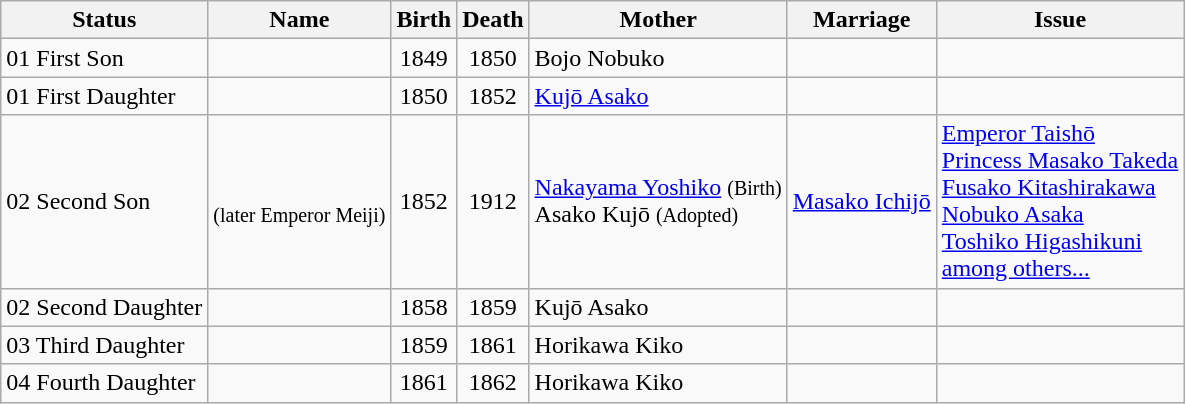<table class="wikitable sortable">
<tr>
<th>Status</th>
<th>Name</th>
<th>Birth</th>
<th>Death</th>
<th>Mother</th>
<th>Marriage</th>
<th>Issue</th>
</tr>
<tr>
<td><span>01</span> First Son</td>
<td></td>
<td align="center">1849</td>
<td align="center">1850</td>
<td>Bojo Nobuko</td>
<td></td>
<td></td>
</tr>
<tr>
<td><span>01</span> First Daughter</td>
<td></td>
<td align="center">1850</td>
<td align="center">1852</td>
<td><a href='#'>Kujō Asako</a></td>
<td></td>
<td></td>
</tr>
<tr>
<td><span>02</span> Second Son</td>
<td><br><small>(later Emperor Meiji)</small></td>
<td align="center">1852</td>
<td align="center">1912</td>
<td><a href='#'>Nakayama Yoshiko</a> <small>(Birth)</small><br>Asako Kujō <small>(Adopted)</small></td>
<td><a href='#'>Masako Ichijō</a></td>
<td><a href='#'>Emperor Taishō</a><br><a href='#'>Princess Masako Takeda</a><br><a href='#'>Fusako Kitashirakawa</a><br><a href='#'>Nobuko Asaka</a><br><a href='#'>Toshiko Higashikuni</a><br><a href='#'>among others...</a></td>
</tr>
<tr>
<td><span>02</span> Second Daughter</td>
<td></td>
<td align="center">1858</td>
<td align="center">1859</td>
<td>Kujō Asako</td>
<td></td>
<td></td>
</tr>
<tr>
<td><span>03</span> Third Daughter</td>
<td></td>
<td align="center">1859</td>
<td align="center">1861</td>
<td>Horikawa Kiko</td>
<td></td>
<td></td>
</tr>
<tr>
<td><span>04</span> Fourth Daughter</td>
<td></td>
<td align="center">1861</td>
<td align="center">1862</td>
<td>Horikawa Kiko</td>
<td></td>
<td></td>
</tr>
</table>
